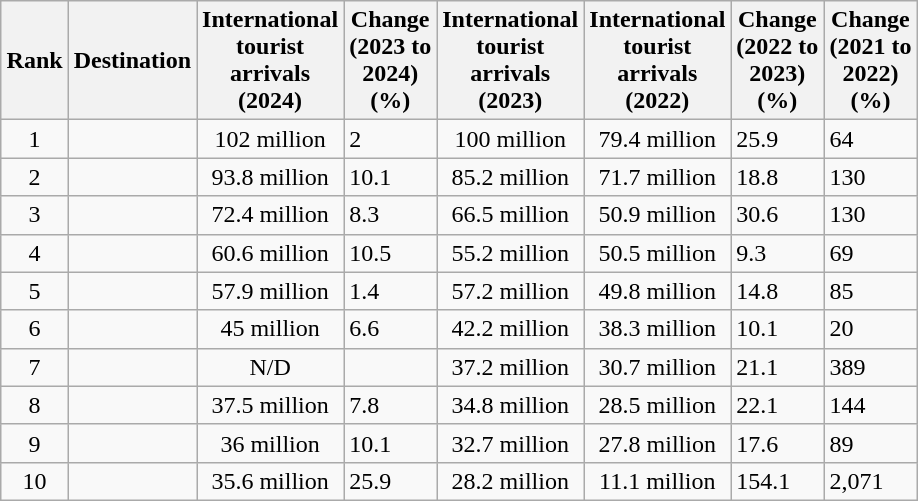<table class="wikitable sortable" style="margin:1em auto 1em auto;">
<tr>
<th>Rank</th>
<th>Destination</th>
<th>International<br> tourist<br> arrivals<br> (2024)</th>
<th>Change<br> (2023 to<br> 2024)<br> (%)</th>
<th>International<br> tourist<br> arrivals<br> (2023)</th>
<th>International<br> tourist<br> arrivals<br> (2022)</th>
<th>Change<br> (2022 to<br> 2023)<br> (%)</th>
<th>Change<br> (2021 to<br> 2022)<br> (%)</th>
</tr>
<tr align=center>
<td>1</td>
<td align="left"></td>
<td>102 million</td>
<td align="left"> 2</td>
<td>100 million</td>
<td>79.4 million</td>
<td align="left"> 25.9</td>
<td align="left"> 64</td>
</tr>
<tr align="center">
<td>2</td>
<td align="left"></td>
<td>93.8 million</td>
<td align="left"> 10.1</td>
<td>85.2 million</td>
<td>71.7 million</td>
<td align="left"> 18.8</td>
<td align="left"> 130</td>
</tr>
<tr align="center">
<td>3</td>
<td align="left"></td>
<td>72.4 million</td>
<td align="left"> 8.3</td>
<td>66.5 million</td>
<td>50.9 million</td>
<td align="left"> 30.6</td>
<td align="left"> 130</td>
</tr>
<tr align="center">
<td>4</td>
<td align="left"></td>
<td>60.6 million</td>
<td align="left"> 10.5</td>
<td>55.2 million</td>
<td>50.5 million</td>
<td align="left"> 9.3</td>
<td align="left"> 69</td>
</tr>
<tr align="center">
<td>5</td>
<td align="left"></td>
<td>57.9 million</td>
<td align="left"> 1.4</td>
<td>57.2 million</td>
<td>49.8 million</td>
<td align="left"> 14.8</td>
<td align="left"> 85</td>
</tr>
<tr align="center">
<td>6</td>
<td align="left"></td>
<td>45 million</td>
<td align="left"> 6.6</td>
<td>42.2 million</td>
<td>38.3 million</td>
<td align="left"> 10.1</td>
<td align="left"> 20</td>
</tr>
<tr align="center">
<td>7</td>
<td align="left"></td>
<td>N/D</td>
<td></td>
<td>37.2 million</td>
<td>30.7 million</td>
<td align="left"> 21.1</td>
<td align="left"> 389</td>
</tr>
<tr align="center">
<td>8</td>
<td align="left"></td>
<td>37.5 million</td>
<td align="left"> 7.8</td>
<td>34.8 million</td>
<td>28.5 million</td>
<td align="left"> 22.1</td>
<td align="left"> 144</td>
</tr>
<tr align="center">
<td>9</td>
<td align="left"></td>
<td>36 million</td>
<td align="left"> 10.1</td>
<td>32.7 million</td>
<td>27.8 million</td>
<td align="left"> 17.6</td>
<td align="left"> 89</td>
</tr>
<tr align="center">
<td>10</td>
<td align="left"></td>
<td>35.6 million</td>
<td align="left"> 25.9</td>
<td>28.2 million</td>
<td>11.1 million</td>
<td align="left"> 154.1</td>
<td align="left"> 2,071</td>
</tr>
</table>
